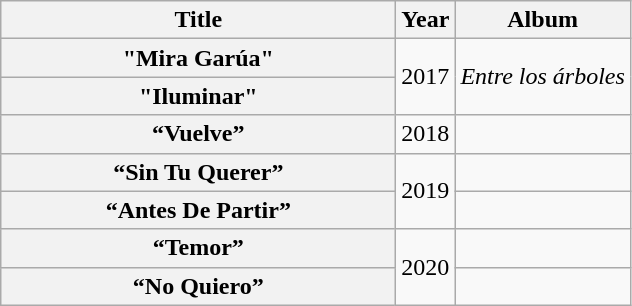<table class="wikitable plainrowheaders" style="text-align:center;">
<tr>
<th scope="col" style="width:16em;">Title</th>
<th scope="col">Year</th>
<th scope="col">Album</th>
</tr>
<tr>
<th scope="row">"Mira Garúa"</th>
<td rowspan="2">2017</td>
<td rowspan="2"><em>Entre los árboles</em></td>
</tr>
<tr>
<th scope="row">"Iluminar"</th>
</tr>
<tr>
<th>“Vuelve”</th>
<td>2018</td>
<td></td>
</tr>
<tr>
<th>“Sin Tu Querer”</th>
<td rowspan="2">2019</td>
<td></td>
</tr>
<tr>
<th>“Antes De Partir”</th>
<td></td>
</tr>
<tr>
<th>“Temor”</th>
<td rowspan="2">2020</td>
<td></td>
</tr>
<tr>
<th>“No Quiero”</th>
<td></td>
</tr>
</table>
